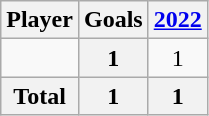<table class="wikitable sortable" style="text-align:center;">
<tr>
<th>Player</th>
<th>Goals</th>
<th><a href='#'>2022</a></th>
</tr>
<tr>
<td align="left"></td>
<th>1</th>
<td>1</td>
</tr>
<tr class="sortbottom">
<th>Total</th>
<th>1</th>
<th>1</th>
</tr>
</table>
